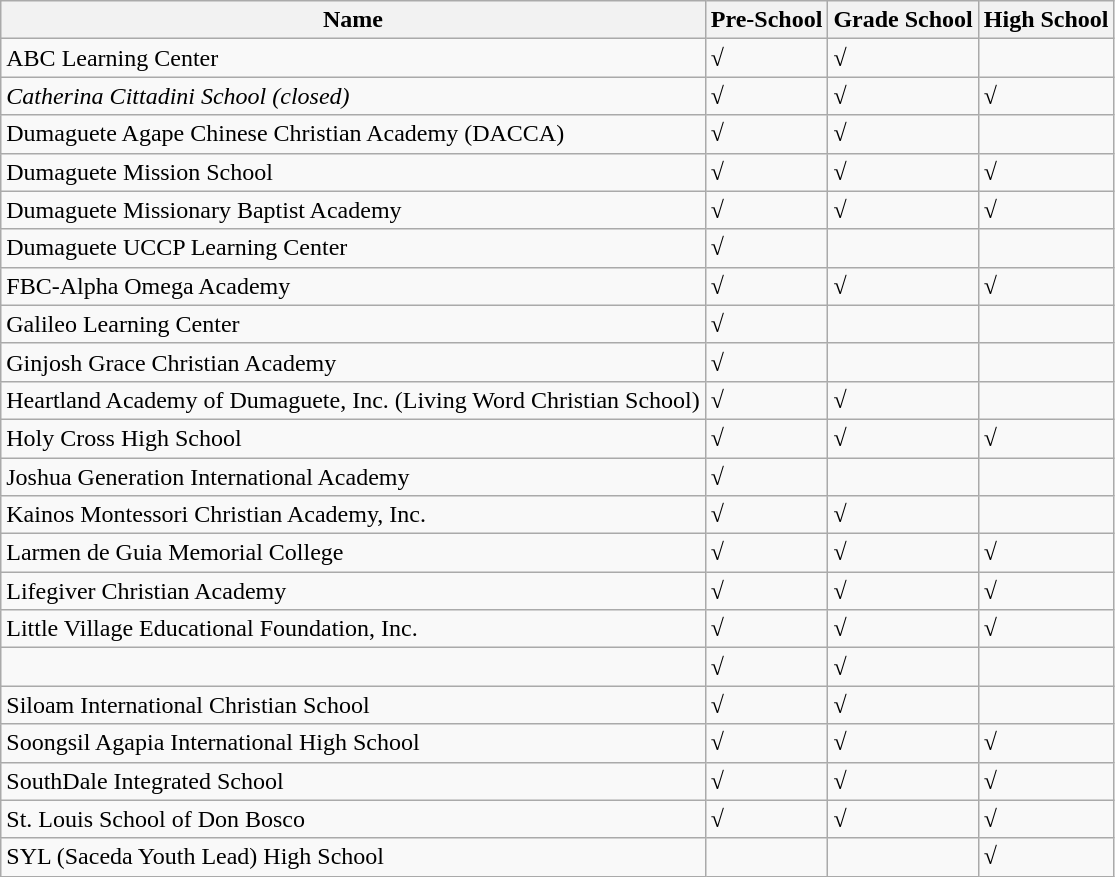<table class = "wikitable">
<tr>
<th>Name</th>
<th>Pre-School</th>
<th>Grade School</th>
<th>High School</th>
</tr>
<tr>
<td>ABC Learning Center</td>
<td>√</td>
<td>√</td>
<td></td>
</tr>
<tr>
<td><em>Catherina Cittadini School (closed)</em></td>
<td>√</td>
<td>√</td>
<td>√</td>
</tr>
<tr>
<td>Dumaguete Agape Chinese Christian Academy (DACCA)</td>
<td>√</td>
<td>√</td>
<td></td>
</tr>
<tr>
<td>Dumaguete Mission School</td>
<td>√</td>
<td>√</td>
<td>√</td>
</tr>
<tr>
<td>Dumaguete Missionary Baptist Academy</td>
<td>√</td>
<td>√</td>
<td>√</td>
</tr>
<tr>
<td>Dumaguete UCCP Learning Center</td>
<td>√</td>
<td></td>
<td></td>
</tr>
<tr>
<td>FBC-Alpha Omega Academy</td>
<td>√</td>
<td>√</td>
<td>√</td>
</tr>
<tr>
<td>Galileo Learning Center</td>
<td>√</td>
<td></td>
<td></td>
</tr>
<tr>
<td>Ginjosh Grace Christian Academy</td>
<td>√</td>
<td></td>
<td></td>
</tr>
<tr>
<td>Heartland Academy of Dumaguete, Inc. (Living Word Christian School)</td>
<td>√</td>
<td>√</td>
<td></td>
</tr>
<tr>
<td>Holy Cross High School</td>
<td>√</td>
<td>√</td>
<td>√</td>
</tr>
<tr>
<td>Joshua Generation International Academy</td>
<td>√</td>
<td></td>
<td></td>
</tr>
<tr>
<td>Kainos Montessori Christian Academy, Inc.</td>
<td>√</td>
<td>√</td>
<td></td>
</tr>
<tr>
<td>Larmen de Guia Memorial College</td>
<td>√</td>
<td>√</td>
<td>√</td>
</tr>
<tr>
<td>Lifegiver Christian Academy</td>
<td>√</td>
<td>√</td>
<td>√</td>
</tr>
<tr>
<td>Little Village Educational Foundation, Inc.</td>
<td>√</td>
<td>√</td>
<td>√</td>
</tr>
<tr>
<td></td>
<td>√</td>
<td>√</td>
<td></td>
</tr>
<tr>
<td>Siloam International Christian School</td>
<td>√</td>
<td>√</td>
<td></td>
</tr>
<tr>
<td>Soongsil Agapia International High School</td>
<td>√</td>
<td>√</td>
<td>√</td>
</tr>
<tr>
<td>SouthDale Integrated School</td>
<td>√</td>
<td>√</td>
<td>√</td>
</tr>
<tr>
<td>St. Louis School of Don Bosco</td>
<td>√</td>
<td>√</td>
<td>√</td>
</tr>
<tr>
<td>SYL (Saceda Youth Lead) High School</td>
<td></td>
<td></td>
<td>√</td>
</tr>
</table>
